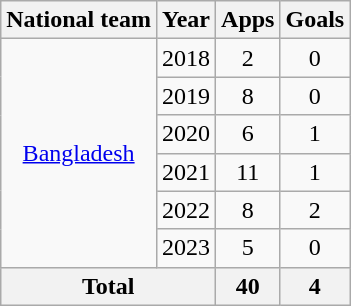<table class="wikitable" style="text-align:center">
<tr>
<th>National team</th>
<th>Year</th>
<th>Apps</th>
<th>Goals</th>
</tr>
<tr>
<td rowspan=6><a href='#'>Bangladesh</a></td>
<td>2018</td>
<td>2</td>
<td>0</td>
</tr>
<tr>
<td>2019</td>
<td>8</td>
<td>0</td>
</tr>
<tr>
<td>2020</td>
<td>6</td>
<td>1</td>
</tr>
<tr>
<td>2021</td>
<td>11</td>
<td>1</td>
</tr>
<tr>
<td>2022</td>
<td>8</td>
<td>2</td>
</tr>
<tr>
<td>2023</td>
<td>5</td>
<td>0</td>
</tr>
<tr>
<th colspan=2>Total</th>
<th>40</th>
<th>4</th>
</tr>
</table>
